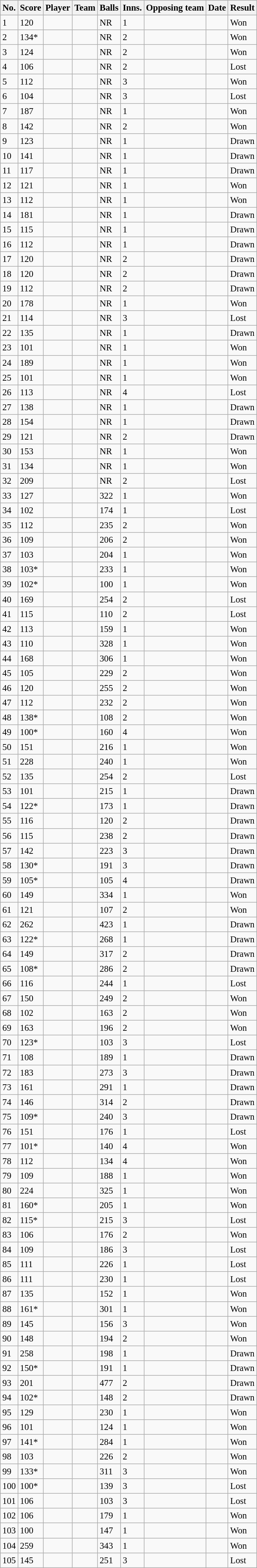<table class="wikitable sortable" style="font-size:95%">
<tr>
<th>No.</th>
<th>Score</th>
<th>Player</th>
<th>Team</th>
<th>Balls</th>
<th>Inns.</th>
<th>Opposing team</th>
<th>Date</th>
<th>Result</th>
</tr>
<tr>
<td>1</td>
<td>120</td>
<td></td>
<td></td>
<td> NR</td>
<td>1</td>
<td></td>
<td></td>
<td>Won</td>
</tr>
<tr>
<td>2</td>
<td>134*</td>
<td></td>
<td></td>
<td> NR</td>
<td>2</td>
<td></td>
<td></td>
<td>Won</td>
</tr>
<tr>
<td>3</td>
<td>124</td>
<td></td>
<td></td>
<td> NR</td>
<td>2</td>
<td></td>
<td></td>
<td>Won</td>
</tr>
<tr>
<td>4</td>
<td>106</td>
<td> </td>
<td></td>
<td> NR</td>
<td>2</td>
<td></td>
<td></td>
<td>Lost</td>
</tr>
<tr>
<td>5</td>
<td>112</td>
<td></td>
<td></td>
<td> NR</td>
<td>3</td>
<td></td>
<td></td>
<td>Won</td>
</tr>
<tr>
<td>6</td>
<td>104</td>
<td> </td>
<td></td>
<td> NR</td>
<td>3</td>
<td></td>
<td></td>
<td>Lost</td>
</tr>
<tr>
<td>7</td>
<td>187</td>
<td></td>
<td></td>
<td> NR</td>
<td>1</td>
<td></td>
<td></td>
<td>Won</td>
</tr>
<tr>
<td>8</td>
<td>142</td>
<td></td>
<td></td>
<td> NR</td>
<td>2</td>
<td></td>
<td></td>
<td>Won</td>
</tr>
<tr>
<td>9</td>
<td>123</td>
<td> </td>
<td></td>
<td> NR</td>
<td>1</td>
<td></td>
<td></td>
<td>Drawn</td>
</tr>
<tr>
<td>10</td>
<td>141</td>
<td></td>
<td></td>
<td> NR</td>
<td>1</td>
<td></td>
<td></td>
<td>Drawn</td>
</tr>
<tr>
<td>11</td>
<td>117</td>
<td></td>
<td></td>
<td> NR</td>
<td>1</td>
<td></td>
<td></td>
<td>Drawn</td>
</tr>
<tr>
<td>12</td>
<td>121</td>
<td></td>
<td></td>
<td> NR</td>
<td>1</td>
<td></td>
<td></td>
<td>Won</td>
</tr>
<tr>
<td>13</td>
<td>112</td>
<td></td>
<td></td>
<td> NR</td>
<td>1</td>
<td></td>
<td></td>
<td>Won</td>
</tr>
<tr>
<td>14</td>
<td>181</td>
<td></td>
<td></td>
<td> NR</td>
<td>1</td>
<td></td>
<td></td>
<td>Drawn</td>
</tr>
<tr>
<td>15</td>
<td>115</td>
<td></td>
<td></td>
<td> NR</td>
<td>1</td>
<td></td>
<td></td>
<td>Drawn</td>
</tr>
<tr>
<td>16</td>
<td>112</td>
<td></td>
<td></td>
<td> NR</td>
<td>1</td>
<td></td>
<td></td>
<td>Drawn</td>
</tr>
<tr>
<td>17</td>
<td>120</td>
<td> </td>
<td></td>
<td> NR</td>
<td>2</td>
<td></td>
<td></td>
<td>Drawn</td>
</tr>
<tr>
<td>18</td>
<td>120</td>
<td> </td>
<td></td>
<td> NR</td>
<td>2</td>
<td></td>
<td></td>
<td>Drawn</td>
</tr>
<tr>
<td>19</td>
<td>112</td>
<td> </td>
<td></td>
<td> NR</td>
<td>2</td>
<td></td>
<td></td>
<td>Drawn</td>
</tr>
<tr>
<td>20</td>
<td>178</td>
<td></td>
<td></td>
<td> NR</td>
<td>1</td>
<td></td>
<td></td>
<td>Won</td>
</tr>
<tr>
<td>21</td>
<td>114</td>
<td> </td>
<td></td>
<td> NR</td>
<td>3</td>
<td></td>
<td></td>
<td>Lost</td>
</tr>
<tr>
<td>22</td>
<td>135</td>
<td></td>
<td></td>
<td> NR</td>
<td>1</td>
<td></td>
<td></td>
<td>Drawn</td>
</tr>
<tr>
<td>23</td>
<td>101</td>
<td></td>
<td></td>
<td> NR</td>
<td>1</td>
<td></td>
<td></td>
<td>Won</td>
</tr>
<tr>
<td>24</td>
<td>189</td>
<td></td>
<td></td>
<td> NR</td>
<td>1</td>
<td></td>
<td></td>
<td>Won</td>
</tr>
<tr>
<td>25</td>
<td>101</td>
<td></td>
<td></td>
<td> NR</td>
<td>1</td>
<td></td>
<td></td>
<td>Won</td>
</tr>
<tr>
<td>26</td>
<td>113</td>
<td></td>
<td></td>
<td> NR</td>
<td>4</td>
<td></td>
<td></td>
<td>Lost</td>
</tr>
<tr>
<td>27</td>
<td>138</td>
<td> </td>
<td></td>
<td> NR</td>
<td>1</td>
<td></td>
<td></td>
<td>Drawn</td>
</tr>
<tr>
<td>28</td>
<td>154</td>
<td></td>
<td></td>
<td> NR</td>
<td>1</td>
<td></td>
<td></td>
<td>Drawn</td>
</tr>
<tr>
<td>29</td>
<td>121</td>
<td></td>
<td></td>
<td> NR</td>
<td>2</td>
<td></td>
<td></td>
<td>Drawn</td>
</tr>
<tr>
<td>30</td>
<td>153</td>
<td></td>
<td></td>
<td> NR</td>
<td>1</td>
<td></td>
<td></td>
<td>Won</td>
</tr>
<tr>
<td>31</td>
<td>134</td>
<td></td>
<td></td>
<td> NR</td>
<td>1</td>
<td></td>
<td></td>
<td>Won</td>
</tr>
<tr>
<td>32</td>
<td>209</td>
<td></td>
<td></td>
<td> NR</td>
<td>2</td>
<td></td>
<td></td>
<td>Lost</td>
</tr>
<tr>
<td>33</td>
<td>127</td>
<td> </td>
<td></td>
<td> 322</td>
<td>1</td>
<td></td>
<td></td>
<td>Won</td>
</tr>
<tr>
<td>34</td>
<td>102</td>
<td></td>
<td></td>
<td> 174</td>
<td>1</td>
<td></td>
<td></td>
<td>Lost</td>
</tr>
<tr>
<td>35</td>
<td>112</td>
<td></td>
<td></td>
<td> 235</td>
<td>2</td>
<td></td>
<td></td>
<td>Won</td>
</tr>
<tr>
<td>36</td>
<td>109</td>
<td></td>
<td></td>
<td> 206</td>
<td>2</td>
<td></td>
<td></td>
<td>Won</td>
</tr>
<tr>
<td>37</td>
<td>103</td>
<td></td>
<td></td>
<td> 204</td>
<td>1</td>
<td></td>
<td></td>
<td>Won</td>
</tr>
<tr>
<td>38</td>
<td>103*</td>
<td></td>
<td></td>
<td> 233</td>
<td>1</td>
<td></td>
<td></td>
<td>Won</td>
</tr>
<tr>
<td>39</td>
<td>102*</td>
<td></td>
<td></td>
<td> 100</td>
<td>1</td>
<td></td>
<td></td>
<td>Won</td>
</tr>
<tr>
<td>40</td>
<td>169</td>
<td> </td>
<td></td>
<td> 254</td>
<td>2</td>
<td></td>
<td></td>
<td>Lost</td>
</tr>
<tr>
<td>41</td>
<td>115</td>
<td></td>
<td></td>
<td> 110</td>
<td>2</td>
<td></td>
<td></td>
<td>Lost</td>
</tr>
<tr>
<td>42</td>
<td>113</td>
<td> </td>
<td></td>
<td> 159</td>
<td>1</td>
<td></td>
<td></td>
<td>Won</td>
</tr>
<tr>
<td>43</td>
<td>110</td>
<td> </td>
<td></td>
<td> 328</td>
<td>1</td>
<td></td>
<td></td>
<td>Won</td>
</tr>
<tr>
<td>44</td>
<td>168</td>
<td> </td>
<td></td>
<td> 306</td>
<td>1</td>
<td></td>
<td></td>
<td>Won</td>
</tr>
<tr>
<td>45</td>
<td>105</td>
<td> </td>
<td></td>
<td> 229</td>
<td>2</td>
<td></td>
<td></td>
<td>Won</td>
</tr>
<tr>
<td>46</td>
<td>120</td>
<td> </td>
<td></td>
<td> 255</td>
<td>2</td>
<td></td>
<td></td>
<td>Won</td>
</tr>
<tr>
<td>47</td>
<td>112</td>
<td> </td>
<td></td>
<td> 232</td>
<td>2</td>
<td></td>
<td></td>
<td>Won</td>
</tr>
<tr>
<td>48</td>
<td>138*</td>
<td></td>
<td></td>
<td> 108</td>
<td>2</td>
<td></td>
<td></td>
<td>Won</td>
</tr>
<tr>
<td>49</td>
<td>100*</td>
<td></td>
<td></td>
<td> 160</td>
<td>4</td>
<td></td>
<td></td>
<td>Won</td>
</tr>
<tr>
<td>50</td>
<td>151</td>
<td> </td>
<td></td>
<td> 216</td>
<td>1</td>
<td></td>
<td></td>
<td>Won</td>
</tr>
<tr>
<td>51</td>
<td>228</td>
<td> </td>
<td></td>
<td> 240</td>
<td>1</td>
<td></td>
<td></td>
<td>Won</td>
</tr>
<tr>
<td>52</td>
<td>135</td>
<td></td>
<td></td>
<td> 254</td>
<td>2</td>
<td></td>
<td></td>
<td>Lost</td>
</tr>
<tr>
<td>53</td>
<td>101</td>
<td></td>
<td></td>
<td> 215</td>
<td>1</td>
<td></td>
<td></td>
<td>Drawn</td>
</tr>
<tr>
<td>54</td>
<td>122*</td>
<td></td>
<td></td>
<td> 173</td>
<td>1</td>
<td></td>
<td></td>
<td>Drawn</td>
</tr>
<tr>
<td>55</td>
<td>116</td>
<td></td>
<td></td>
<td> 120</td>
<td>2</td>
<td></td>
<td></td>
<td>Drawn</td>
</tr>
<tr>
<td>56</td>
<td>115</td>
<td></td>
<td></td>
<td> 238</td>
<td>2</td>
<td></td>
<td></td>
<td>Drawn</td>
</tr>
<tr>
<td>57</td>
<td>142</td>
<td> </td>
<td></td>
<td> 223</td>
<td>3</td>
<td></td>
<td></td>
<td>Drawn</td>
</tr>
<tr>
<td>58</td>
<td>130*</td>
<td> </td>
<td></td>
<td> 191</td>
<td>3</td>
<td></td>
<td></td>
<td>Drawn</td>
</tr>
<tr>
<td>59</td>
<td>105*</td>
<td></td>
<td></td>
<td> 105</td>
<td>4</td>
<td></td>
<td></td>
<td>Drawn</td>
</tr>
<tr>
<td>60</td>
<td>149</td>
<td> </td>
<td></td>
<td> 334</td>
<td>1</td>
<td></td>
<td></td>
<td>Won</td>
</tr>
<tr>
<td>61</td>
<td>121</td>
<td> </td>
<td></td>
<td> 107</td>
<td>2</td>
<td></td>
<td></td>
<td>Won</td>
</tr>
<tr>
<td>62</td>
<td>262</td>
<td></td>
<td></td>
<td> 423</td>
<td>1</td>
<td></td>
<td></td>
<td>Drawn</td>
</tr>
<tr>
<td>63</td>
<td>122*</td>
<td></td>
<td></td>
<td> 268</td>
<td>1</td>
<td></td>
<td></td>
<td>Drawn</td>
</tr>
<tr>
<td>64</td>
<td>149</td>
<td> </td>
<td></td>
<td> 317</td>
<td>2</td>
<td></td>
<td></td>
<td>Drawn</td>
</tr>
<tr>
<td>65</td>
<td>108*</td>
<td> </td>
<td></td>
<td> 286</td>
<td>2</td>
<td></td>
<td></td>
<td>Drawn</td>
</tr>
<tr>
<td>66</td>
<td>116</td>
<td></td>
<td></td>
<td> 244</td>
<td>1</td>
<td></td>
<td></td>
<td>Lost</td>
</tr>
<tr>
<td>67</td>
<td>150</td>
<td> </td>
<td></td>
<td> 249</td>
<td>2</td>
<td></td>
<td></td>
<td>Won</td>
</tr>
<tr>
<td>68</td>
<td>102</td>
<td> </td>
<td></td>
<td> 163</td>
<td>2</td>
<td></td>
<td></td>
<td>Won</td>
</tr>
<tr>
<td>69</td>
<td>163</td>
<td> </td>
<td></td>
<td> 196</td>
<td>2</td>
<td></td>
<td></td>
<td>Won</td>
</tr>
<tr>
<td>70</td>
<td>123*</td>
<td></td>
<td></td>
<td> 103</td>
<td>3</td>
<td></td>
<td></td>
<td>Lost</td>
</tr>
<tr>
<td>71</td>
<td>108</td>
<td> </td>
<td></td>
<td> 189</td>
<td>1</td>
<td></td>
<td></td>
<td>Drawn</td>
</tr>
<tr>
<td>72</td>
<td>183</td>
<td> </td>
<td></td>
<td> 273</td>
<td>3</td>
<td></td>
<td></td>
<td>Drawn</td>
</tr>
<tr>
<td>73</td>
<td>161</td>
<td> </td>
<td></td>
<td> 291</td>
<td>1</td>
<td></td>
<td></td>
<td>Drawn</td>
</tr>
<tr>
<td>74</td>
<td>146</td>
<td> </td>
<td></td>
<td> 314</td>
<td>2</td>
<td></td>
<td></td>
<td>Drawn</td>
</tr>
<tr>
<td>75</td>
<td>109*</td>
<td> </td>
<td></td>
<td> 240</td>
<td>3</td>
<td></td>
<td></td>
<td>Drawn</td>
</tr>
<tr>
<td>76</td>
<td>151</td>
<td> </td>
<td></td>
<td> 176</td>
<td>1</td>
<td></td>
<td></td>
<td>Lost</td>
</tr>
<tr>
<td>77</td>
<td>101*</td>
<td> </td>
<td></td>
<td> 140</td>
<td>4</td>
<td></td>
<td></td>
<td>Won</td>
</tr>
<tr>
<td>78</td>
<td>112</td>
<td> </td>
<td></td>
<td> 134</td>
<td>4</td>
<td></td>
<td></td>
<td>Won</td>
</tr>
<tr>
<td>79</td>
<td>109</td>
<td> </td>
<td></td>
<td> 188</td>
<td>1</td>
<td></td>
<td></td>
<td>Won</td>
</tr>
<tr>
<td>80</td>
<td>224</td>
<td> </td>
<td></td>
<td> 325</td>
<td>1</td>
<td></td>
<td></td>
<td>Won</td>
</tr>
<tr>
<td>81</td>
<td>160*</td>
<td> </td>
<td></td>
<td> 205</td>
<td>1</td>
<td></td>
<td></td>
<td>Won</td>
</tr>
<tr>
<td>82</td>
<td>115*</td>
<td></td>
<td></td>
<td> 215</td>
<td>3</td>
<td></td>
<td></td>
<td>Lost</td>
</tr>
<tr>
<td>83</td>
<td>106</td>
<td> </td>
<td></td>
<td> 176</td>
<td>2</td>
<td></td>
<td></td>
<td>Won</td>
</tr>
<tr>
<td>84</td>
<td>109</td>
<td></td>
<td></td>
<td> 186</td>
<td>3</td>
<td></td>
<td></td>
<td>Lost</td>
</tr>
<tr>
<td>85</td>
<td>111</td>
<td></td>
<td></td>
<td> 226</td>
<td>1</td>
<td></td>
<td></td>
<td>Lost</td>
</tr>
<tr>
<td>86</td>
<td>111</td>
<td></td>
<td></td>
<td> 230</td>
<td>1</td>
<td></td>
<td></td>
<td>Lost</td>
</tr>
<tr>
<td>87</td>
<td>135</td>
<td> </td>
<td></td>
<td> 152</td>
<td>1</td>
<td></td>
<td></td>
<td>Won</td>
</tr>
<tr>
<td>88</td>
<td>161*</td>
<td> </td>
<td></td>
<td> 301</td>
<td>1</td>
<td></td>
<td></td>
<td>Won</td>
</tr>
<tr>
<td>89</td>
<td>145</td>
<td> </td>
<td></td>
<td> 156</td>
<td>3</td>
<td></td>
<td></td>
<td>Won</td>
</tr>
<tr>
<td>90</td>
<td>148</td>
<td> </td>
<td></td>
<td> 194</td>
<td>2</td>
<td></td>
<td></td>
<td>Won</td>
</tr>
<tr>
<td>91</td>
<td>258</td>
<td></td>
<td></td>
<td> 198</td>
<td>1</td>
<td></td>
<td></td>
<td>Drawn</td>
</tr>
<tr>
<td>92</td>
<td>150*</td>
<td></td>
<td></td>
<td> 191</td>
<td>1</td>
<td></td>
<td></td>
<td>Drawn</td>
</tr>
<tr>
<td>93</td>
<td>201</td>
<td> </td>
<td></td>
<td> 477</td>
<td>2</td>
<td></td>
<td></td>
<td>Drawn</td>
</tr>
<tr>
<td>94</td>
<td>102*</td>
<td> </td>
<td></td>
<td> 148</td>
<td>2</td>
<td></td>
<td></td>
<td>Drawn</td>
</tr>
<tr>
<td>95</td>
<td>129</td>
<td> </td>
<td></td>
<td> 230</td>
<td>1</td>
<td></td>
<td></td>
<td>Won</td>
</tr>
<tr>
<td>96</td>
<td>101</td>
<td></td>
<td></td>
<td> 124</td>
<td>1</td>
<td></td>
<td></td>
<td>Won</td>
</tr>
<tr>
<td>97</td>
<td>141*</td>
<td> </td>
<td></td>
<td> 284</td>
<td>1</td>
<td></td>
<td></td>
<td>Won</td>
</tr>
<tr>
<td>98</td>
<td>103</td>
<td></td>
<td></td>
<td> 226</td>
<td>2</td>
<td></td>
<td></td>
<td>Won</td>
</tr>
<tr>
<td>99</td>
<td>133*</td>
<td></td>
<td></td>
<td> 311</td>
<td>3</td>
<td></td>
<td></td>
<td>Won</td>
</tr>
<tr>
<td>100</td>
<td>100*</td>
<td></td>
<td></td>
<td> 139</td>
<td>3</td>
<td></td>
<td></td>
<td>Lost</td>
</tr>
<tr>
<td>101</td>
<td>106</td>
<td></td>
<td></td>
<td> 103</td>
<td>3</td>
<td></td>
<td></td>
<td>Lost</td>
</tr>
<tr>
<td>102</td>
<td>106</td>
<td> </td>
<td></td>
<td> 179</td>
<td>1</td>
<td></td>
<td></td>
<td>Won</td>
</tr>
<tr>
<td>103</td>
<td>100</td>
<td></td>
<td></td>
<td> 147</td>
<td>1</td>
<td></td>
<td></td>
<td>Won</td>
</tr>
<tr>
<td>104</td>
<td>259</td>
<td></td>
<td></td>
<td> 343</td>
<td>1</td>
<td></td>
<td></td>
<td>Won</td>
</tr>
<tr>
<td>105</td>
<td>145</td>
<td></td>
<td></td>
<td> 251</td>
<td>3</td>
<td></td>
<td></td>
<td>Lost</td>
</tr>
</table>
